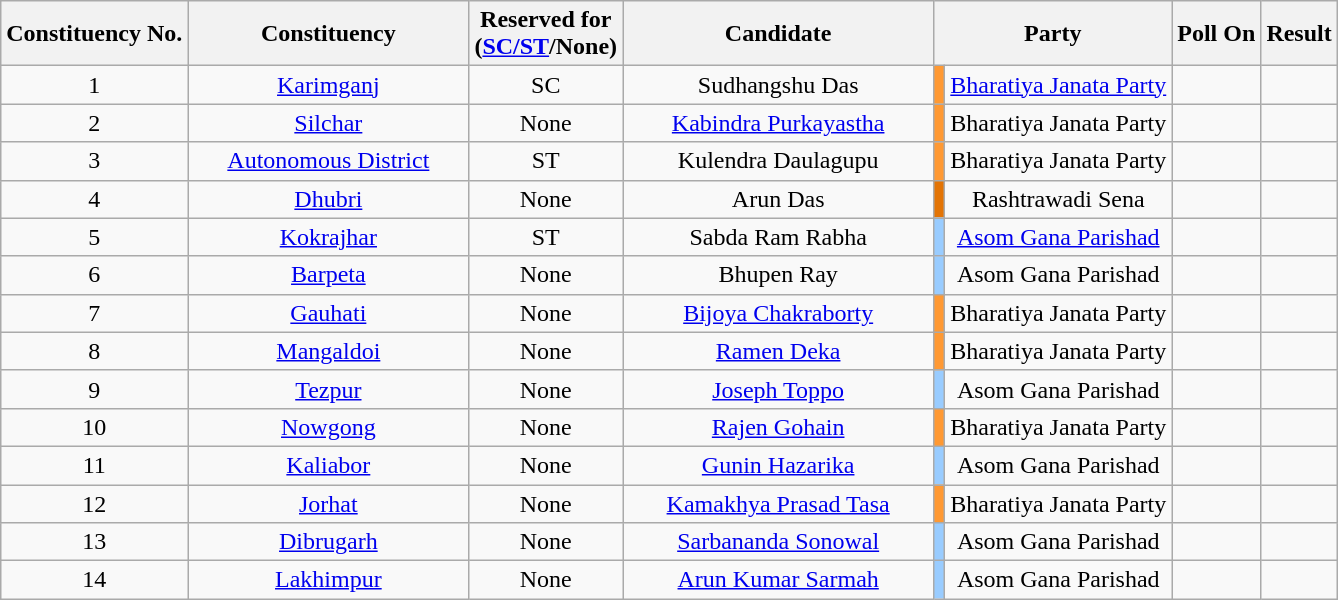<table class="wikitable sortable" style="text-align:center">
<tr>
<th>Constituency No.</th>
<th style="width:180px;">Constituency</th>
<th>Reserved for<br>(<a href='#'>SC/ST</a>/None)</th>
<th style="width:200px;">Candidate</th>
<th colspan="2">Party</th>
<th>Poll On</th>
<th>Result</th>
</tr>
<tr>
<td style="text-align:center;">1</td>
<td><a href='#'>Karimganj</a></td>
<td>SC</td>
<td>Sudhangshu Das</td>
<td bgcolor=#FF9933></td>
<td><a href='#'>Bharatiya Janata Party</a></td>
<td></td>
<td></td>
</tr>
<tr>
<td style="text-align:center;">2</td>
<td><a href='#'>Silchar</a></td>
<td>None</td>
<td><a href='#'>Kabindra Purkayastha</a></td>
<td bgcolor=#FF9933></td>
<td>Bharatiya Janata Party</td>
<td></td>
<td></td>
</tr>
<tr>
<td style="text-align:center;">3</td>
<td><a href='#'>Autonomous District</a></td>
<td>ST</td>
<td>Kulendra Daulagupu</td>
<td bgcolor=#FF9933></td>
<td>Bharatiya Janata Party</td>
<td></td>
<td></td>
</tr>
<tr>
<td style="text-align:center;">4</td>
<td><a href='#'>Dhubri</a></td>
<td>None</td>
<td>Arun Das</td>
<td bgcolor=#E37405></td>
<td>Rashtrawadi Sena</td>
<td></td>
<td></td>
</tr>
<tr>
<td style="text-align:center;">5</td>
<td><a href='#'>Kokrajhar</a></td>
<td>ST</td>
<td>Sabda Ram Rabha</td>
<td bgcolor=#99CCFF></td>
<td><a href='#'>Asom Gana Parishad</a></td>
<td></td>
<td></td>
</tr>
<tr>
<td style="text-align:center;">6</td>
<td><a href='#'>Barpeta</a></td>
<td>None</td>
<td>Bhupen Ray</td>
<td bgcolor=#99CCFF></td>
<td>Asom Gana Parishad</td>
<td></td>
<td></td>
</tr>
<tr>
<td style="text-align:center;">7</td>
<td><a href='#'>Gauhati</a></td>
<td>None</td>
<td><a href='#'>Bijoya Chakraborty</a></td>
<td bgcolor=#FF9933></td>
<td>Bharatiya Janata Party</td>
<td></td>
<td></td>
</tr>
<tr>
<td style="text-align:center;">8</td>
<td><a href='#'>Mangaldoi</a></td>
<td>None</td>
<td><a href='#'>Ramen Deka</a></td>
<td bgcolor=#FF9933></td>
<td>Bharatiya Janata Party</td>
<td></td>
<td></td>
</tr>
<tr>
<td style="text-align:center;">9</td>
<td><a href='#'>Tezpur</a></td>
<td>None</td>
<td><a href='#'>Joseph Toppo</a></td>
<td bgcolor=#99CCFF></td>
<td>Asom Gana Parishad</td>
<td></td>
<td></td>
</tr>
<tr>
<td style="text-align:center;">10</td>
<td><a href='#'>Nowgong</a></td>
<td>None</td>
<td><a href='#'>Rajen Gohain</a></td>
<td bgcolor=#FF9933></td>
<td>Bharatiya Janata Party</td>
<td></td>
<td></td>
</tr>
<tr>
<td style="text-align:center;">11</td>
<td><a href='#'>Kaliabor</a></td>
<td>None</td>
<td><a href='#'>Gunin Hazarika</a></td>
<td bgcolor=#99CCFF></td>
<td>Asom Gana Parishad</td>
<td></td>
<td></td>
</tr>
<tr>
<td style="text-align:center;">12</td>
<td><a href='#'>Jorhat</a></td>
<td>None</td>
<td><a href='#'>Kamakhya Prasad Tasa</a></td>
<td bgcolor=#FF9933></td>
<td>Bharatiya Janata Party</td>
<td></td>
<td></td>
</tr>
<tr>
<td style="text-align:center;">13</td>
<td><a href='#'>Dibrugarh</a></td>
<td>None</td>
<td><a href='#'>Sarbananda Sonowal</a></td>
<td bgcolor=#99CCFF></td>
<td>Asom Gana Parishad</td>
<td></td>
<td></td>
</tr>
<tr>
<td style="text-align:center;">14</td>
<td><a href='#'>Lakhimpur</a></td>
<td>None</td>
<td><a href='#'>Arun Kumar Sarmah</a></td>
<td bgcolor=#99CCFF></td>
<td>Asom Gana Parishad</td>
<td></td>
<td></td>
</tr>
</table>
